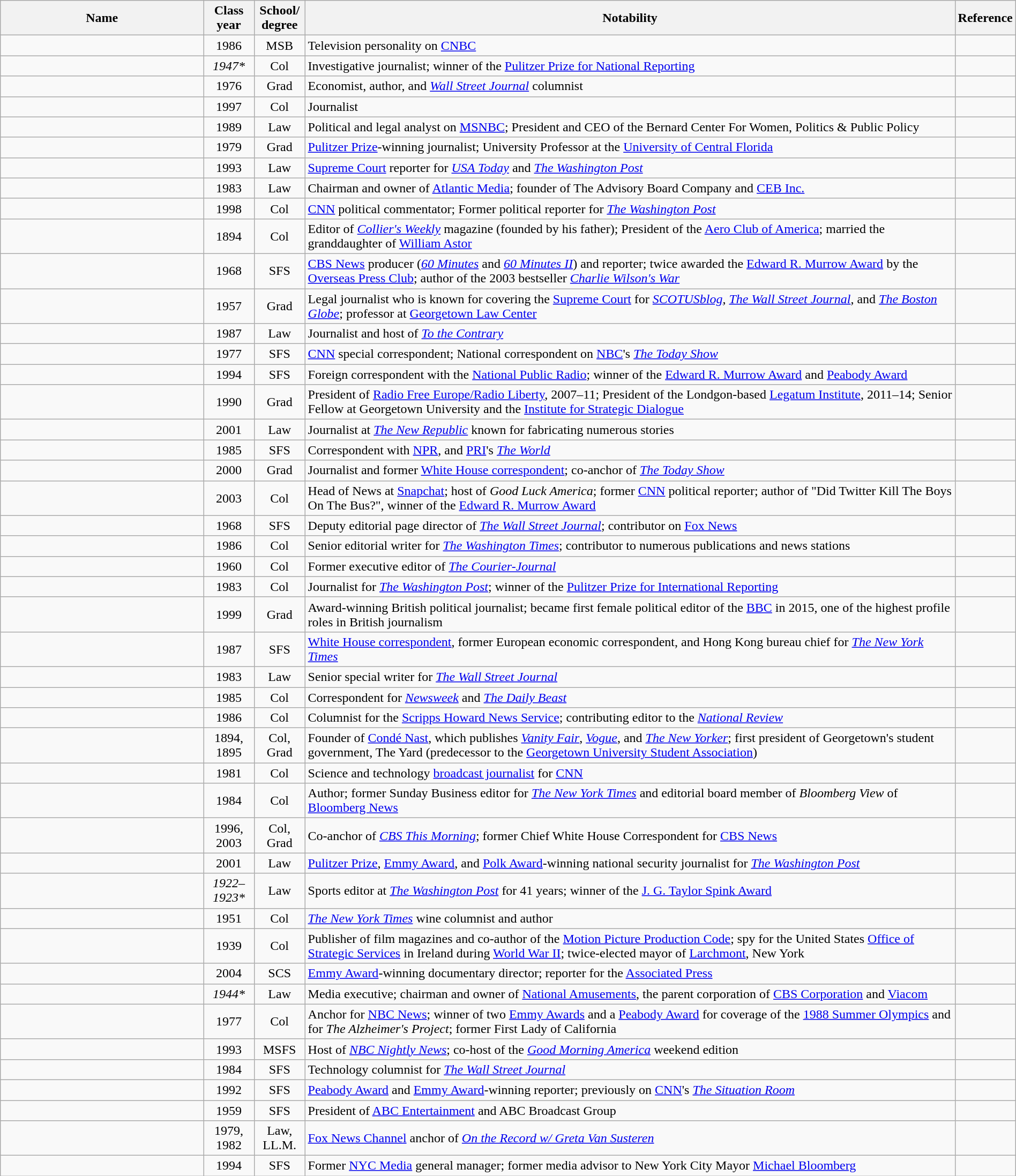<table class="wikitable sortable" style="width:100%">
<tr>
<th style="width:20%;">Name</th>
<th style="width:5%;">Class year</th>
<th style="width:5%;">School/<br>degree</th>
<th style="width:*;" class="unsortable">Notability</th>
<th style="width:5%;" class="unsortable">Reference</th>
</tr>
<tr>
<td></td>
<td style="text-align:center;">1986</td>
<td style="text-align:center;">MSB</td>
<td>Television personality on <a href='#'>CNBC</a></td>
<td style="text-align:center;"></td>
</tr>
<tr>
<td></td>
<td style="text-align:center;"><em>1947*</em></td>
<td style= "text-align:center;">Col</td>
<td>Investigative journalist; winner of the <a href='#'>Pulitzer Prize for National Reporting</a></td>
<td style="text-align:center;"></td>
</tr>
<tr>
<td></td>
<td style="text-align:center;">1976</td>
<td style="text-align:center;">Grad</td>
<td>Economist, author, and <em><a href='#'>Wall Street Journal</a></em> columnist</td>
<td style="text-align:center;"></td>
</tr>
<tr>
<td></td>
<td style="text-align:center;">1997</td>
<td style="text-align:center;">Col</td>
<td>Journalist</td>
<td style="text-align:center;"></td>
</tr>
<tr>
<td></td>
<td style="text-align:center;">1989</td>
<td style="text-align:center;">Law</td>
<td>Political and legal analyst on <a href='#'>MSNBC</a>; President and CEO of the Bernard Center For Women, Politics & Public Policy</td>
<td style="text-align:center;"></td>
</tr>
<tr>
<td></td>
<td style="text-align:center;">1979</td>
<td style="text-align:center;">Grad</td>
<td><a href='#'>Pulitzer Prize</a>-winning journalist; University Professor at the <a href='#'>University of Central Florida</a></td>
<td style="text-align:center;"></td>
</tr>
<tr>
<td></td>
<td style="text-align:center;">1993</td>
<td style="text-align:center;">Law</td>
<td><a href='#'>Supreme Court</a> reporter for <em><a href='#'>USA Today</a></em> and <em><a href='#'>The Washington Post</a></em></td>
<td style="text-align:center;"></td>
</tr>
<tr>
<td></td>
<td style="text-align:center;">1983</td>
<td style="text-align:center;">Law</td>
<td>Chairman and owner of <a href='#'>Atlantic Media</a>; founder of The Advisory Board Company and <a href='#'>CEB Inc.</a></td>
<td style="text-align:center;"></td>
</tr>
<tr>
<td></td>
<td style="text-align:center;">1998</td>
<td style="text-align:center;">Col</td>
<td><a href='#'>CNN</a> political commentator; Former political reporter for <em><a href='#'>The Washington Post</a></em></td>
<td style="text-align:center;"></td>
</tr>
<tr>
<td></td>
<td style="text-align:center;">1894</td>
<td style="text-align:center;">Col</td>
<td>Editor of <em><a href='#'>Collier's Weekly</a></em> magazine (founded by his father); President of the <a href='#'>Aero Club of America</a>; married the granddaughter of <a href='#'>William Astor</a></td>
<td style="text-align:center;"></td>
</tr>
<tr>
<td></td>
<td style="text-align:center;">1968</td>
<td style="text-align:center;">SFS</td>
<td><a href='#'>CBS News</a> producer (<em><a href='#'>60 Minutes</a></em> and <em><a href='#'>60 Minutes II</a></em>) and reporter; twice awarded the <a href='#'>Edward R. Murrow Award</a> by the <a href='#'>Overseas Press Club</a>; author of the 2003 bestseller <em><a href='#'>Charlie Wilson's War</a></em></td>
<td style="text-align:center;"></td>
</tr>
<tr>
<td></td>
<td style="text-align:center;">1957</td>
<td style="text-align:center;">Grad</td>
<td>Legal journalist who is known for covering the <a href='#'>Supreme Court</a> for <em><a href='#'>SCOTUSblog</a></em>, <em><a href='#'>The Wall Street Journal</a></em>, and <em><a href='#'>The Boston Globe</a></em>; professor at <a href='#'>Georgetown Law Center</a></td>
<td style="text-align:center;"></td>
</tr>
<tr>
<td></td>
<td style="text-align:center;">1987</td>
<td style="text-align:center;">Law</td>
<td>Journalist and host of <em><a href='#'>To the Contrary</a></em></td>
<td style="text-align:center;"></td>
</tr>
<tr>
<td></td>
<td style="text-align:center;">1977</td>
<td style="text-align:center;">SFS</td>
<td><a href='#'>CNN</a> special correspondent; National correspondent on <a href='#'>NBC</a>'s <em><a href='#'>The Today Show</a></em></td>
<td style="text-align:center;"></td>
</tr>
<tr>
<td></td>
<td style="text-align:center;">1994</td>
<td style="text-align:center;">SFS</td>
<td>Foreign correspondent with the <a href='#'>National Public Radio</a>; winner of the <a href='#'>Edward R. Murrow Award</a> and <a href='#'>Peabody Award</a></td>
<td style="text-align:center;"></td>
</tr>
<tr>
<td></td>
<td style="text-align:center;">1990</td>
<td style="text-align:center;">Grad</td>
<td>President of <a href='#'>Radio Free Europe/Radio Liberty</a>, 2007–11; President of the Londgon-based <a href='#'>Legatum Institute</a>, 2011–14; Senior Fellow at Georgetown University and the <a href='#'>Institute for Strategic Dialogue</a></td>
<td style="text-align:center;"></td>
</tr>
<tr>
<td></td>
<td style="text-align:center;">2001</td>
<td style="text-align:center;">Law</td>
<td>Journalist at <em><a href='#'>The New Republic</a></em> known for fabricating numerous stories</td>
<td style="text-align:center;"></td>
</tr>
<tr>
<td></td>
<td style="text-align:center;">1985</td>
<td style="text-align:center;">SFS</td>
<td>Correspondent with <a href='#'>NPR</a>, and <a href='#'>PRI</a>'s <a href='#'><em>The World</em></a></td>
<td style="text-align:center;"></td>
</tr>
<tr>
<td></td>
<td style="text-align:center;">2000</td>
<td style="text-align:center;">Grad</td>
<td>Journalist and former <a href='#'>White House correspondent</a>; co-anchor of <a href='#'><em>The Today Show</em></a></td>
<td style="text-align:center;"></td>
</tr>
<tr>
<td></td>
<td style="text-align:center;">2003</td>
<td style="text-align:center;">Col</td>
<td>Head of News at <a href='#'>Snapchat</a>; host of <em>Good Luck America</em>; former <a href='#'>CNN</a> political reporter; author of "Did Twitter Kill The Boys On The Bus?", winner of the <a href='#'>Edward R. Murrow Award</a></td>
<td style="text-align:center;"></td>
</tr>
<tr>
<td></td>
<td style="text-align:center;">1968</td>
<td style="text-align:center;">SFS</td>
<td>Deputy editorial page director of <em><a href='#'>The Wall Street Journal</a></em>; contributor on <a href='#'>Fox News</a></td>
<td style="text-align:center;"></td>
</tr>
<tr>
<td></td>
<td style="text-align:center;">1986</td>
<td style="text-align:center;">Col</td>
<td>Senior editorial writer for <em><a href='#'>The Washington Times</a></em>; contributor to numerous publications and news stations</td>
<td style="text-align:center;"></td>
</tr>
<tr>
<td></td>
<td style="text-align:center;">1960</td>
<td style="text-align:center;">Col</td>
<td>Former executive editor of <em><a href='#'>The Courier-Journal</a></em></td>
<td style="text-align:center;"></td>
</tr>
<tr>
<td></td>
<td style="text-align:center;">1983</td>
<td style="text-align:center;">Col</td>
<td>Journalist for <em><a href='#'>The Washington Post</a></em>; winner of the <a href='#'>Pulitzer Prize for International Reporting</a></td>
<td style="text-align:center;"></td>
</tr>
<tr>
<td></td>
<td style="text-align:center;">1999</td>
<td style="text-align:center;">Grad</td>
<td>Award-winning British political journalist; became first female political editor of the <a href='#'>BBC</a> in 2015, one of the highest profile roles in British journalism</td>
<td style="text-align:center;"></td>
</tr>
<tr>
<td></td>
<td style="text-align:center;">1987</td>
<td style="text-align:center;">SFS</td>
<td><a href='#'>White House correspondent</a>, former European economic correspondent, and Hong Kong bureau chief for <em><a href='#'>The New York Times</a></em></td>
<td style="text-align:center;"></td>
</tr>
<tr>
<td></td>
<td style="text-align:center;">1983</td>
<td style="text-align:center;">Law</td>
<td>Senior special writer for <em><a href='#'>The Wall Street Journal</a></em></td>
<td style="text-align:center;"></td>
</tr>
<tr>
<td></td>
<td style="text-align:center;">1985</td>
<td style="text-align:center;">Col</td>
<td>Correspondent for <em><a href='#'>Newsweek</a></em> and <em><a href='#'>The Daily Beast</a></em></td>
<td style="text-align:center;"></td>
</tr>
<tr>
<td></td>
<td style="text-align:center;">1986</td>
<td style="text-align:center;">Col</td>
<td>Columnist for the <a href='#'>Scripps Howard News Service</a>; contributing editor to the <em><a href='#'>National Review</a></em></td>
<td style="text-align:center;"></td>
</tr>
<tr>
<td></td>
<td style="text-align:center;">1894,<br>1895</td>
<td style="text-align:center;">Col,<br>Grad</td>
<td>Founder of <a href='#'>Condé Nast</a>, which publishes <a href='#'><em>Vanity Fair</em></a>, <a href='#'><em>Vogue</em></a>, and <em><a href='#'>The New Yorker</a></em>; first president of Georgetown's student government, The Yard (predecessor to the <a href='#'>Georgetown University Student Association</a>)</td>
<td style="text-align:center;"></td>
</tr>
<tr>
<td></td>
<td style="text-align:center;">1981</td>
<td style="text-align:center;">Col</td>
<td>Science and technology <a href='#'>broadcast journalist</a> for <a href='#'>CNN</a></td>
<td style="text-align:center;"></td>
</tr>
<tr>
<td></td>
<td style="text-align:center;">1984</td>
<td style="text-align:center;">Col</td>
<td>Author; former Sunday Business editor for <em><a href='#'>The New York Times</a></em> and editorial board member of <em>Bloomberg View</em> of <a href='#'>Bloomberg News</a></td>
<td style="text-align:center;"></td>
</tr>
<tr>
<td></td>
<td style="text-align:center;">1996,<br>2003</td>
<td style="text-align:center;">Col,<br>Grad</td>
<td>Co-anchor of <em><a href='#'>CBS This Morning</a></em>; former Chief White House Correspondent for <a href='#'>CBS News</a></td>
<td style="text-align:center;"></td>
</tr>
<tr>
<td></td>
<td style="text-align:center;">2001</td>
<td style="text-align:center;">Law</td>
<td><a href='#'>Pulitzer Prize</a>, <a href='#'>Emmy Award</a>, and <a href='#'>Polk Award</a>-winning national security journalist for <em><a href='#'>The Washington Post</a></em></td>
<td style="text-align:center;"></td>
</tr>
<tr>
<td></td>
<td style="text-align:center;"><em>1922–1923*</em></td>
<td style="text-align:center;">Law</td>
<td>Sports editor at <em><a href='#'>The Washington Post</a></em> for 41 years; winner of the <a href='#'>J. G. Taylor Spink Award</a></td>
<td style="text-align:center;"></td>
</tr>
<tr>
<td></td>
<td style="text-align:center;">1951</td>
<td style="text-align:center;">Col</td>
<td><em><a href='#'>The New York Times</a></em> wine columnist and author</td>
<td style="text-align:center;"></td>
</tr>
<tr>
<td></td>
<td style="text-align:center;">1939</td>
<td style="text-align:center;">Col</td>
<td>Publisher of film magazines and co-author of the <a href='#'>Motion Picture Production Code</a>; spy for the United States <a href='#'>Office of Strategic Services</a> in Ireland during <a href='#'>World War II</a>; twice-elected mayor of <a href='#'>Larchmont</a>, New York</td>
<td style="text-align:center;"></td>
</tr>
<tr>
<td></td>
<td style="text-align:center;">2004</td>
<td style="text-align:center;">SCS</td>
<td><a href='#'>Emmy Award</a>-winning documentary director; reporter for the <a href='#'>Associated Press</a></td>
<td style="text-align:center;"></td>
</tr>
<tr>
<td></td>
<td style="text-align:center;"><em>1944*</em></td>
<td style= "text-align:center;">Law</td>
<td>Media executive; chairman and owner of <a href='#'>National Amusements</a>, the parent corporation of <a href='#'>CBS Corporation</a> and <a href='#'>Viacom</a></td>
<td style="text-align:center;"></td>
</tr>
<tr>
<td></td>
<td style="text-align:center;">1977</td>
<td style="text-align:center;">Col</td>
<td>Anchor for <a href='#'>NBC News</a>; winner of two <a href='#'>Emmy Awards</a> and a <a href='#'>Peabody Award</a> for coverage of the <a href='#'>1988 Summer Olympics</a> and for <em>The Alzheimer's Project</em>; former First Lady of California</td>
<td style="text-align:center;"></td>
</tr>
<tr>
<td></td>
<td style="text-align:center;">1993</td>
<td style="text-align:center;">MSFS</td>
<td>Host of <em><a href='#'>NBC Nightly News</a></em>; co-host of the <em><a href='#'>Good Morning America</a></em> weekend edition</td>
<td style="text-align:center;"></td>
</tr>
<tr>
<td></td>
<td style="text-align:center;">1984</td>
<td style="text-align:center;">SFS</td>
<td>Technology columnist for <em><a href='#'>The Wall Street Journal</a></em></td>
<td style="text-align:center;"></td>
</tr>
<tr>
<td></td>
<td style="text-align:center;">1992</td>
<td style="text-align:center;">SFS</td>
<td><a href='#'>Peabody Award</a> and <a href='#'>Emmy Award</a>-winning reporter; previously on <a href='#'>CNN</a>'s <em><a href='#'>The Situation Room</a></em></td>
<td style="text-align:center;"></td>
</tr>
<tr>
<td></td>
<td style="text-align:center;">1959</td>
<td style="text-align:center;">SFS</td>
<td>President of <a href='#'>ABC Entertainment</a> and ABC Broadcast Group</td>
<td style="text-align:center;"></td>
</tr>
<tr>
<td></td>
<td style="text-align:center;">1979,<br>1982</td>
<td style="text-align:center;">Law,<br>LL.M.</td>
<td><a href='#'>Fox News Channel</a> anchor of <em><a href='#'>On the Record w/ Greta Van Susteren</a></em></td>
<td style="text-align:center;"></td>
</tr>
<tr>
<td></td>
<td style="text-align:center;">1994</td>
<td style="text-align:center;">SFS</td>
<td>Former <a href='#'>NYC Media</a> general manager; former media advisor to New York City Mayor <a href='#'>Michael Bloomberg</a></td>
<td style="text-align:center;"></td>
</tr>
</table>
